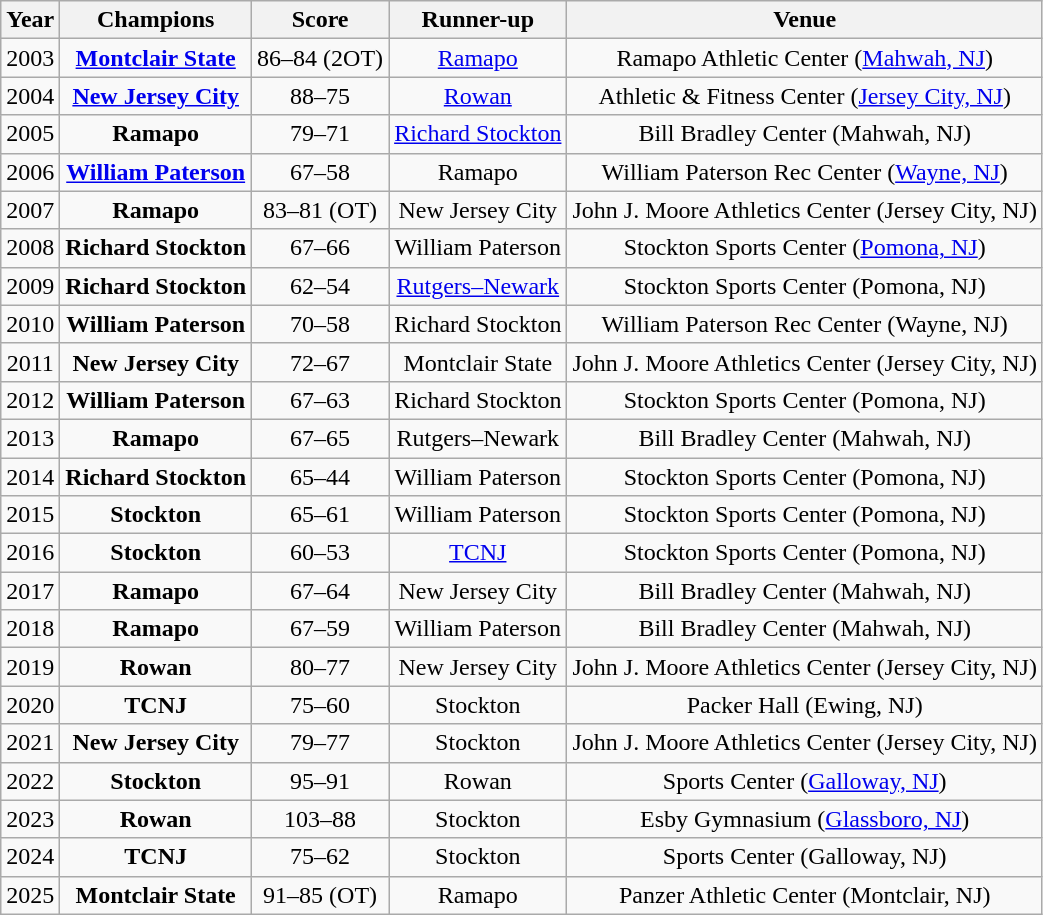<table class="wikitable sortable">
<tr>
<th>Year</th>
<th>Champions</th>
<th>Score</th>
<th>Runner-up</th>
<th>Venue</th>
</tr>
<tr align=center>
<td>2003</td>
<td><strong><a href='#'>Montclair State</a></strong></td>
<td>86–84 (2OT)</td>
<td><a href='#'>Ramapo</a></td>
<td>Ramapo Athletic Center (<a href='#'>Mahwah, NJ</a>)</td>
</tr>
<tr align=center>
<td>2004</td>
<td><strong><a href='#'>New Jersey City</a></strong></td>
<td>88–75</td>
<td><a href='#'>Rowan</a></td>
<td>Athletic & Fitness Center (<a href='#'>Jersey City, NJ</a>)</td>
</tr>
<tr align=center>
<td>2005</td>
<td><strong>Ramapo</strong></td>
<td>79–71</td>
<td><a href='#'>Richard Stockton</a></td>
<td>Bill Bradley Center (Mahwah, NJ)</td>
</tr>
<tr align=center>
<td>2006</td>
<td><strong><a href='#'>William Paterson</a></strong></td>
<td>67–58</td>
<td>Ramapo</td>
<td>William Paterson Rec Center (<a href='#'>Wayne, NJ</a>)</td>
</tr>
<tr align=center>
<td>2007</td>
<td><strong>Ramapo</strong></td>
<td>83–81 (OT)</td>
<td>New Jersey City</td>
<td>John J. Moore Athletics Center (Jersey City, NJ)</td>
</tr>
<tr align=center>
<td>2008</td>
<td><strong>Richard Stockton</strong></td>
<td>67–66</td>
<td>William Paterson</td>
<td>Stockton Sports Center (<a href='#'>Pomona, NJ</a>)</td>
</tr>
<tr align=center>
<td>2009</td>
<td><strong>Richard Stockton</strong></td>
<td>62–54</td>
<td><a href='#'>Rutgers–Newark</a></td>
<td>Stockton Sports Center (Pomona, NJ)</td>
</tr>
<tr align=center>
<td>2010</td>
<td><strong>William Paterson</strong></td>
<td>70–58</td>
<td>Richard Stockton</td>
<td>William Paterson Rec Center (Wayne, NJ)</td>
</tr>
<tr align=center>
<td>2011</td>
<td><strong>New Jersey City</strong></td>
<td>72–67</td>
<td>Montclair State</td>
<td>John J. Moore Athletics Center (Jersey City, NJ)</td>
</tr>
<tr align=center>
<td>2012</td>
<td><strong>William Paterson</strong></td>
<td>67–63</td>
<td>Richard Stockton</td>
<td>Stockton Sports Center (Pomona, NJ)</td>
</tr>
<tr align=center>
<td>2013</td>
<td><strong>Ramapo</strong></td>
<td>67–65</td>
<td>Rutgers–Newark</td>
<td>Bill Bradley Center (Mahwah, NJ)</td>
</tr>
<tr align=center>
<td>2014</td>
<td><strong>Richard Stockton</strong></td>
<td>65–44</td>
<td>William Paterson</td>
<td>Stockton Sports Center (Pomona, NJ)</td>
</tr>
<tr align=center>
<td>2015</td>
<td><strong>Stockton</strong></td>
<td>65–61</td>
<td>William Paterson</td>
<td>Stockton Sports Center (Pomona, NJ)</td>
</tr>
<tr align=center>
<td>2016</td>
<td><strong>Stockton</strong></td>
<td>60–53</td>
<td><a href='#'>TCNJ</a></td>
<td>Stockton Sports Center (Pomona, NJ)</td>
</tr>
<tr align=center>
<td>2017</td>
<td><strong>Ramapo</strong></td>
<td>67–64</td>
<td>New Jersey City</td>
<td>Bill Bradley Center (Mahwah, NJ)</td>
</tr>
<tr align=center>
<td>2018</td>
<td><strong>Ramapo</strong></td>
<td>67–59</td>
<td>William Paterson</td>
<td>Bill Bradley Center (Mahwah, NJ)</td>
</tr>
<tr align=center>
<td>2019</td>
<td><strong>Rowan</strong></td>
<td>80–77</td>
<td>New Jersey City</td>
<td>John J. Moore Athletics Center (Jersey City, NJ)</td>
</tr>
<tr align=center>
<td>2020</td>
<td><strong>TCNJ</strong></td>
<td>75–60</td>
<td>Stockton</td>
<td>Packer Hall (Ewing, NJ)</td>
</tr>
<tr align=center>
<td>2021</td>
<td><strong>New Jersey City</strong></td>
<td>79–77</td>
<td>Stockton</td>
<td>John J. Moore Athletics Center (Jersey City, NJ)</td>
</tr>
<tr align=center>
<td>2022</td>
<td><strong>Stockton</strong></td>
<td>95–91</td>
<td>Rowan</td>
<td>Sports Center (<a href='#'>Galloway, NJ</a>)</td>
</tr>
<tr align=center>
<td>2023</td>
<td><strong>Rowan</strong></td>
<td>103–88</td>
<td>Stockton</td>
<td>Esby Gymnasium (<a href='#'>Glassboro, NJ</a>)</td>
</tr>
<tr align=center>
<td>2024</td>
<td><strong>TCNJ</strong></td>
<td>75–62</td>
<td>Stockton</td>
<td>Sports Center (Galloway, NJ)</td>
</tr>
<tr align=center>
<td>2025</td>
<td><strong>Montclair State</strong></td>
<td>91–85 (OT)</td>
<td>Ramapo</td>
<td>Panzer Athletic Center (Montclair, NJ)</td>
</tr>
</table>
